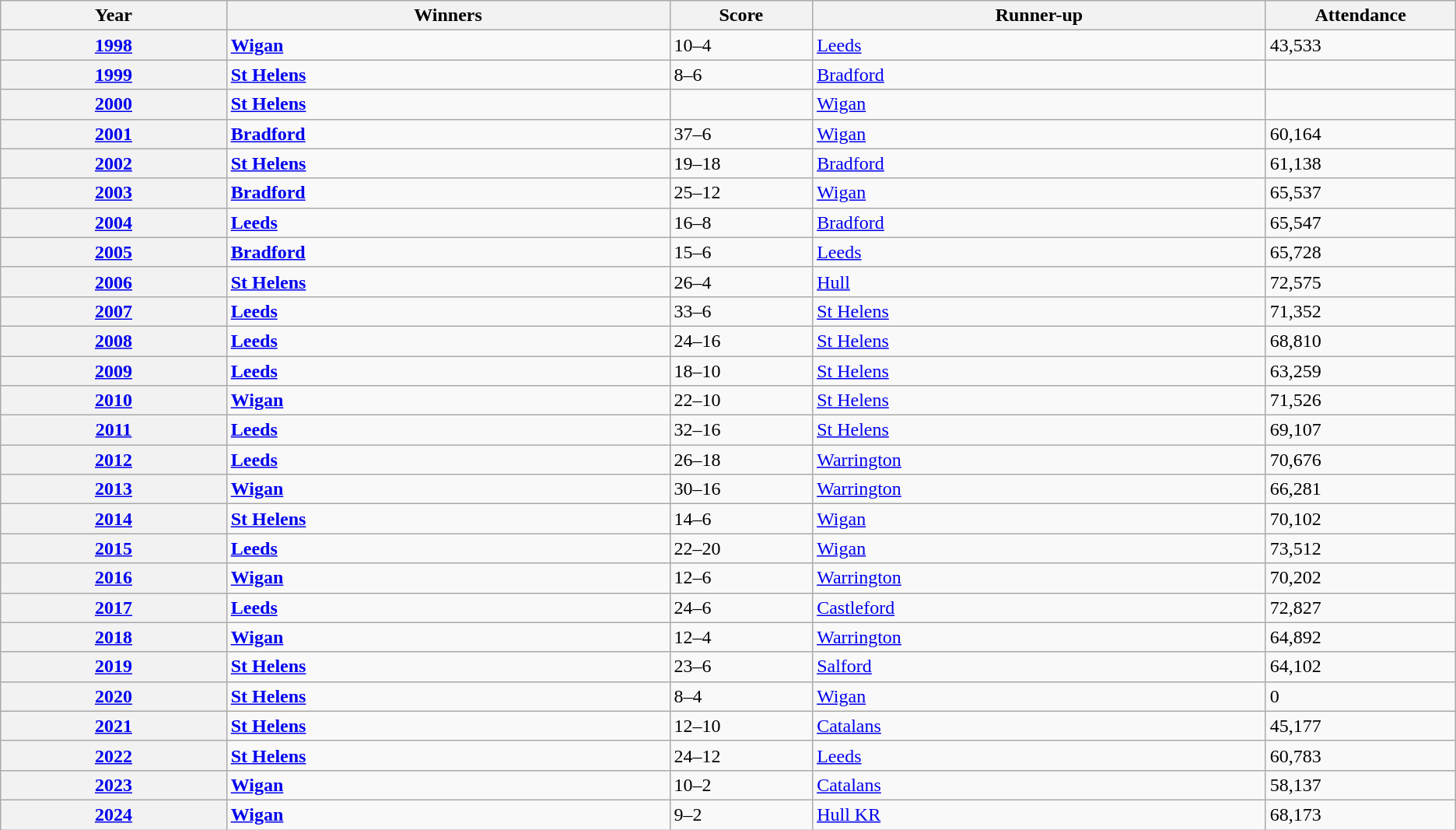<table class="wikitable">
<tr>
<th width=2%>Year</th>
<th width=4%>Winners</th>
<th width=1%>Score</th>
<th width=4%>Runner-up</th>
<th width=1%>Attendance</th>
</tr>
<tr>
<th align:center><a href='#'>1998</a></th>
<td> <strong><a href='#'>Wigan</a></strong></td>
<td>10–4</td>
<td> <a href='#'>Leeds</a></td>
<td>43,533</td>
</tr>
<tr>
<th align:center><a href='#'>1999</a></th>
<td> <strong><a href='#'>St Helens</a></strong></td>
<td>8–6</td>
<td> <a href='#'>Bradford</a></td>
<td></td>
</tr>
<tr>
<th align:center><a href='#'>2000</a></th>
<td> <strong><a href='#'>St Helens</a></strong></td>
<td></td>
<td> <a href='#'>Wigan</a></td>
<td></td>
</tr>
<tr>
<th align:center><a href='#'>2001</a></th>
<td> <strong><a href='#'>Bradford</a></strong></td>
<td>37–6</td>
<td> <a href='#'>Wigan</a></td>
<td> 60,164</td>
</tr>
<tr>
<th align:center><a href='#'>2002</a></th>
<td> <strong><a href='#'>St Helens</a></strong></td>
<td>19–18</td>
<td> <a href='#'>Bradford</a></td>
<td> 61,138</td>
</tr>
<tr>
<th align:center><a href='#'>2003</a></th>
<td> <strong><a href='#'>Bradford</a></strong></td>
<td>25–12</td>
<td> <a href='#'>Wigan</a></td>
<td> 65,537</td>
</tr>
<tr>
<th align:center><a href='#'>2004</a></th>
<td> <strong><a href='#'>Leeds</a></strong></td>
<td>16–8</td>
<td> <a href='#'>Bradford</a></td>
<td> 65,547</td>
</tr>
<tr>
<th align:center><a href='#'>2005</a></th>
<td> <strong><a href='#'>Bradford</a></strong></td>
<td>15–6</td>
<td> <a href='#'>Leeds</a></td>
<td> 65,728</td>
</tr>
<tr>
<th align:center><a href='#'>2006</a></th>
<td> <strong><a href='#'>St Helens</a></strong></td>
<td>26–4</td>
<td> <a href='#'>Hull</a></td>
<td> 72,575</td>
</tr>
<tr>
<th align:center><a href='#'>2007</a></th>
<td> <strong><a href='#'>Leeds</a></strong></td>
<td>33–6</td>
<td> <a href='#'>St Helens</a></td>
<td> 71,352</td>
</tr>
<tr>
<th align:center><a href='#'>2008</a></th>
<td> <strong><a href='#'>Leeds</a></strong></td>
<td>24–16</td>
<td> <a href='#'>St Helens</a></td>
<td> 68,810</td>
</tr>
<tr>
<th align:center><a href='#'>2009</a></th>
<td> <strong><a href='#'>Leeds</a></strong></td>
<td>18–10</td>
<td> <a href='#'>St Helens</a></td>
<td> 63,259</td>
</tr>
<tr>
<th align:center><a href='#'>2010</a></th>
<td> <strong><a href='#'>Wigan</a></strong></td>
<td>22–10</td>
<td> <a href='#'>St Helens</a></td>
<td> 71,526</td>
</tr>
<tr>
<th align:center><a href='#'>2011</a></th>
<td> <strong><a href='#'>Leeds</a></strong></td>
<td>32–16</td>
<td> <a href='#'>St Helens</a></td>
<td> 69,107</td>
</tr>
<tr>
<th align:center><a href='#'>2012</a></th>
<td> <strong><a href='#'>Leeds</a></strong></td>
<td>26–18</td>
<td> <a href='#'>Warrington</a></td>
<td> 70,676</td>
</tr>
<tr>
<th align:center><a href='#'>2013</a></th>
<td> <strong><a href='#'>Wigan</a></strong></td>
<td>30–16</td>
<td> <a href='#'>Warrington</a></td>
<td> 66,281</td>
</tr>
<tr>
<th align:center><a href='#'>2014</a></th>
<td> <strong><a href='#'>St Helens</a></strong></td>
<td>14–6</td>
<td> <a href='#'>Wigan</a></td>
<td> 70,102</td>
</tr>
<tr>
<th align:center><a href='#'>2015</a></th>
<td> <strong><a href='#'>Leeds</a></strong></td>
<td>22–20</td>
<td> <a href='#'>Wigan</a></td>
<td> 73,512</td>
</tr>
<tr>
<th align:center><a href='#'>2016</a></th>
<td> <strong><a href='#'>Wigan</a></strong></td>
<td>12–6</td>
<td> <a href='#'>Warrington</a></td>
<td> 70,202</td>
</tr>
<tr>
<th align:center><a href='#'>2017</a></th>
<td> <strong><a href='#'>Leeds</a></strong></td>
<td>24–6</td>
<td> <a href='#'>Castleford</a></td>
<td> 72,827</td>
</tr>
<tr>
<th align:center><a href='#'>2018</a></th>
<td> <strong><a href='#'>Wigan</a></strong></td>
<td>12–4</td>
<td> <a href='#'>Warrington</a></td>
<td> 64,892</td>
</tr>
<tr>
<th align:center><a href='#'>2019</a></th>
<td> <strong><a href='#'>St Helens</a></strong></td>
<td>23–6</td>
<td> <a href='#'>Salford</a></td>
<td> 64,102</td>
</tr>
<tr>
<th align:center><a href='#'>2020</a></th>
<td> <strong><a href='#'>St Helens</a></strong></td>
<td>8–4</td>
<td> <a href='#'>Wigan</a></td>
<td>0</td>
</tr>
<tr>
<th align:center><a href='#'>2021</a></th>
<td> <strong><a href='#'>St Helens</a></strong></td>
<td>12–10</td>
<td> <a href='#'>Catalans</a></td>
<td> 45,177</td>
</tr>
<tr>
<th align:center><a href='#'>2022</a></th>
<td> <strong><a href='#'>St Helens</a></strong></td>
<td>24–12</td>
<td> <a href='#'>Leeds</a></td>
<td> 60,783</td>
</tr>
<tr>
<th align:center><a href='#'>2023</a></th>
<td> <strong><a href='#'>Wigan</a></strong></td>
<td>10–2</td>
<td> <a href='#'>Catalans</a></td>
<td> 58,137</td>
</tr>
<tr>
<th align:center><a href='#'>2024</a></th>
<td> <strong><a href='#'>Wigan</a></strong></td>
<td>9–2</td>
<td> <a href='#'>Hull KR</a></td>
<td> 68,173</td>
</tr>
</table>
